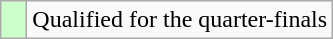<table class="wikitable">
<tr>
<td width=10px bgcolor="#ccffcc"></td>
<td>Qualified for the quarter-finals</td>
</tr>
</table>
